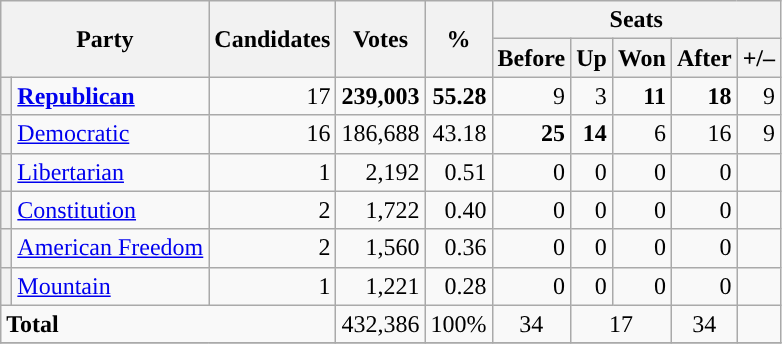<table class="wikitable">
<tr>
<th rowspan="2" colspan="2">Party</th>
<th rowspan="2">Candidates</th>
<th rowspan="2">Votes</th>
<th rowspan="2">%</th>
<th colspan="5">Seats</th>
</tr>
<tr>
<th>Before<br></th>
<th>Up</th>
<th>Won</th>
<th>After<br></th>
<th>+/–</th>
</tr>
<tr>
<th style="background-color:"></th>
<td><strong><a href='#'>Republican</a></strong></td>
<td align="right">17</td>
<td align="right"><strong>239,003</strong></td>
<td align="right"><strong>55.28</strong></td>
<td align="right">9</td>
<td align="right">3</td>
<td align="right"><strong>11</strong></td>
<td align="right"><strong>18</strong></td>
<td align="right"> 9</td>
</tr>
<tr>
<th style="background-color:"></th>
<td><a href='#'>Democratic</a></td>
<td align="right">16</td>
<td align="right">186,688</td>
<td align="right">43.18</td>
<td align="right"><strong>25</strong></td>
<td align="right"><strong>14</strong></td>
<td align="right">6</td>
<td align="right">16</td>
<td align="right"> 9</td>
</tr>
<tr>
<th style="background-color:"></th>
<td><a href='#'>Libertarian</a></td>
<td align="right">1</td>
<td align="right">2,192</td>
<td align="right">0.51</td>
<td align="right">0</td>
<td align="right">0</td>
<td align="right">0</td>
<td align="right">0</td>
<td align="right"></td>
</tr>
<tr>
<th style="background-color:"></th>
<td><a href='#'>Constitution</a></td>
<td align="right">2</td>
<td align="right">1,722</td>
<td align="right">0.40</td>
<td align="right">0</td>
<td align="right">0</td>
<td align="right">0</td>
<td align="right">0</td>
<td align="right"></td>
</tr>
<tr>
<th style="background-color:"></th>
<td><a href='#'>American Freedom</a></td>
<td align="right">2</td>
<td align="right">1,560</td>
<td align="right">0.36</td>
<td align="right">0</td>
<td align="right">0</td>
<td align="right">0</td>
<td align="right">0</td>
<td align="right"></td>
</tr>
<tr>
<th style="background-color:"></th>
<td><a href='#'>Mountain</a></td>
<td align="right">1</td>
<td align="right">1,221</td>
<td align="right">0.28</td>
<td align="right">0</td>
<td align="right">0</td>
<td align="right">0</td>
<td align="right">0</td>
<td align="right"></td>
</tr>
<tr>
<td colspan="3"><strong>Total</strong></td>
<td align="right">432,386</td>
<td align="right">100%</td>
<td align="center">34</td>
<td colspan="2" align="center">17</td>
<td align="center">34</td>
<td align="right"></td>
</tr>
<tr>
</tr>
</table>
